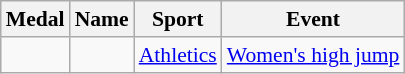<table class="wikitable sortable" style="font-size:90%">
<tr>
<th>Medal</th>
<th>Name</th>
<th>Sport</th>
<th>Event</th>
</tr>
<tr>
<td></td>
<td></td>
<td><a href='#'>Athletics</a></td>
<td><a href='#'>Women's high jump</a></td>
</tr>
</table>
